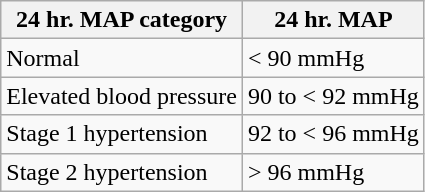<table class="wikitable floatright">
<tr>
<th>24 hr. MAP category</th>
<th>24 hr. MAP</th>
</tr>
<tr>
<td>Normal</td>
<td>< 90 mmHg</td>
</tr>
<tr>
<td>Elevated blood pressure</td>
<td>90 to < 92 mmHg</td>
</tr>
<tr>
<td>Stage 1 hypertension</td>
<td>92 to < 96 mmHg</td>
</tr>
<tr>
<td>Stage 2 hypertension</td>
<td>> 96 mmHg</td>
</tr>
</table>
